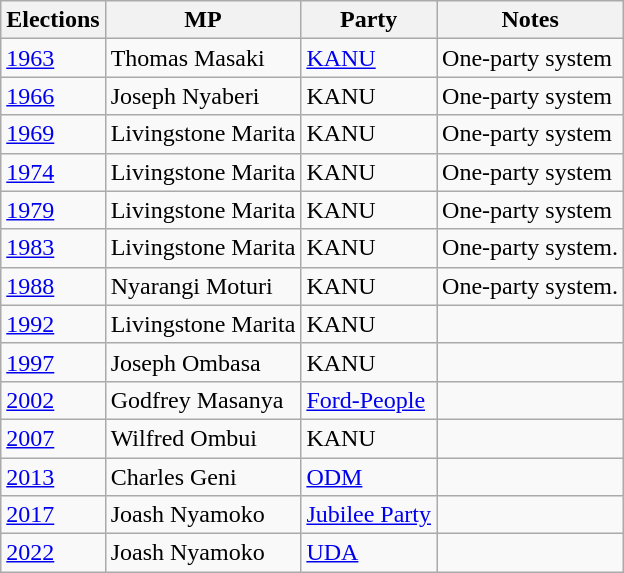<table class="wikitable">
<tr>
<th>Elections</th>
<th>MP </th>
<th>Party</th>
<th>Notes</th>
</tr>
<tr>
<td><a href='#'>1963</a></td>
<td>Thomas Masaki</td>
<td><a href='#'>KANU</a></td>
<td>One-party system</td>
</tr>
<tr>
<td><a href='#'>1966</a></td>
<td>Joseph  Nyaberi</td>
<td>KANU</td>
<td>One-party system</td>
</tr>
<tr>
<td><a href='#'>1969</a></td>
<td>Livingstone Marita</td>
<td>KANU</td>
<td>One-party system</td>
</tr>
<tr>
<td><a href='#'>1974</a></td>
<td>Livingstone Marita</td>
<td>KANU</td>
<td>One-party system</td>
</tr>
<tr>
<td><a href='#'>1979</a></td>
<td>Livingstone Marita</td>
<td>KANU</td>
<td>One-party system</td>
</tr>
<tr>
<td><a href='#'>1983</a></td>
<td>Livingstone Marita</td>
<td>KANU</td>
<td>One-party system.</td>
</tr>
<tr>
<td><a href='#'>1988</a></td>
<td>Nyarangi Moturi</td>
<td>KANU</td>
<td>One-party system.</td>
</tr>
<tr>
<td><a href='#'>1992</a></td>
<td>Livingstone Marita</td>
<td>KANU</td>
<td></td>
</tr>
<tr>
<td><a href='#'>1997</a></td>
<td>Joseph Ombasa</td>
<td>KANU</td>
<td></td>
</tr>
<tr>
<td><a href='#'>2002</a></td>
<td>Godfrey Masanya</td>
<td><a href='#'>Ford-People</a></td>
<td></td>
</tr>
<tr>
<td><a href='#'>2007</a></td>
<td>Wilfred Ombui</td>
<td>KANU</td>
<td></td>
</tr>
<tr>
<td><a href='#'>2013</a></td>
<td>Charles Geni</td>
<td><a href='#'>ODM</a></td>
<td></td>
</tr>
<tr>
<td><a href='#'>2017</a></td>
<td>Joash Nyamoko</td>
<td><a href='#'>Jubilee Party</a></td>
<td></td>
</tr>
<tr>
<td><a href='#'>2022</a></td>
<td>Joash Nyamoko</td>
<td><a href='#'>UDA</a></td>
<td></td>
</tr>
</table>
